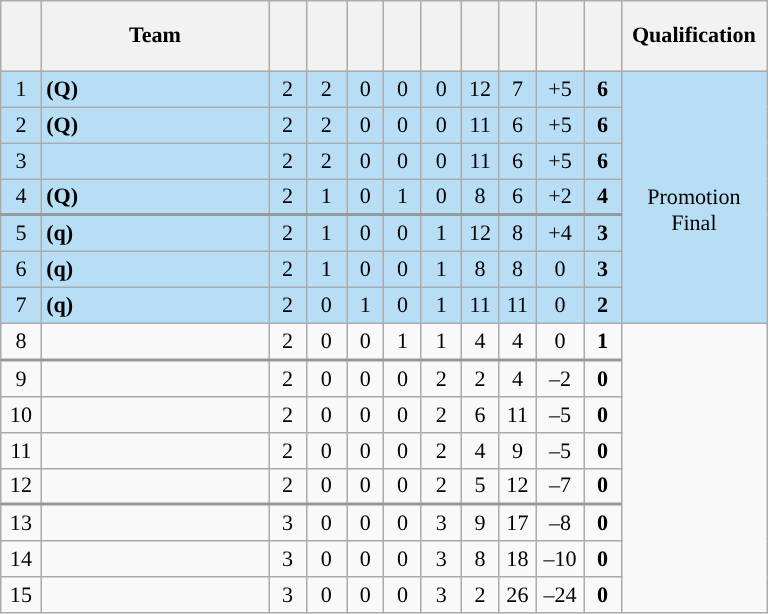<table class="wikitable" style="text-align: center; font-size: 92%;">
<tr>
<th height=40 width="20"></th>
<th width="145">Team</th>
<th width="18"></th>
<th width="20"></th>
<th width="18"></th>
<th width="18"></th>
<th width="20"></th>
<th width="18"></th>
<th width="18"></th>
<th width="25"></th>
<th width="18"></th>
<th width=90>Qualification</th>
</tr>
<tr style="background-color: #b8def6">
<td>1</td>
<td align=left> <strong>(Q)</strong> </td>
<td>2</td>
<td>2</td>
<td>0</td>
<td>0</td>
<td>0</td>
<td>12</td>
<td>7</td>
<td>+5</td>
<td><strong>6</strong></td>
<td rowspan="7"><br>Promotion<br>Final</td>
</tr>
<tr style="background-color: #b8def6">
<td>2</td>
<td align=left> <strong>(Q)</strong> </td>
<td>2</td>
<td>2</td>
<td>0</td>
<td>0</td>
<td>0</td>
<td>11</td>
<td>6</td>
<td>+5</td>
<td><strong>6</strong></td>
</tr>
<tr style="background-color: #b8def6">
<td>3</td>
<td align=left> </td>
<td>2</td>
<td>2</td>
<td>0</td>
<td>0</td>
<td>0</td>
<td>11</td>
<td>6</td>
<td>+5</td>
<td><strong>6</strong></td>
</tr>
<tr style="background-color: #b8def6; border-bottom: 2px solid #999999">
<td>4</td>
<td align=left> <strong>(Q)</strong> </td>
<td>2</td>
<td>1</td>
<td>0</td>
<td>1</td>
<td>0</td>
<td>8</td>
<td>6</td>
<td>+2</td>
<td><strong>4</strong></td>
</tr>
<tr style="background-color: #b8def6">
<td>5</td>
<td align=left> <strong>(q)</strong> </td>
<td>2</td>
<td>1</td>
<td>0</td>
<td>0</td>
<td>1</td>
<td>12</td>
<td>8</td>
<td>+4</td>
<td><strong>3</strong></td>
</tr>
<tr style="background-color: #b8def6">
<td>6</td>
<td align=left> <strong>(q)</strong> </td>
<td>2</td>
<td>1</td>
<td>0</td>
<td>0</td>
<td>1</td>
<td>8</td>
<td>8</td>
<td>0</td>
<td><strong>3</strong></td>
</tr>
<tr style="background-color: #b8def6">
<td>7</td>
<td align=left> <strong>(q)</strong> </td>
<td>2</td>
<td>0</td>
<td>1</td>
<td>0</td>
<td>1</td>
<td>11</td>
<td>11</td>
<td>0</td>
<td><strong>2</strong></td>
</tr>
<tr>
<td>8</td>
<td align=left> </td>
<td>2</td>
<td>0</td>
<td>0</td>
<td>1</td>
<td>1</td>
<td>4</td>
<td>4</td>
<td>0</td>
<td><strong>1</strong></td>
<td rowspan="8"></td>
</tr>
<tr style="border-top: 2px solid #999999">
<td>9</td>
<td align=left> </td>
<td>2</td>
<td>0</td>
<td>0</td>
<td>0</td>
<td>2</td>
<td>2</td>
<td>4</td>
<td>–2</td>
<td><strong>0</strong></td>
</tr>
<tr>
<td>10</td>
<td align=left> </td>
<td>2</td>
<td>0</td>
<td>0</td>
<td>0</td>
<td>2</td>
<td>6</td>
<td>11</td>
<td>–5</td>
<td><strong>0</strong></td>
</tr>
<tr>
<td>11</td>
<td align=left> </td>
<td>2</td>
<td>0</td>
<td>0</td>
<td>0</td>
<td>2</td>
<td>4</td>
<td>9</td>
<td>–5</td>
<td><strong>0</strong></td>
</tr>
<tr style="border-bottom: 2px solid #999999">
<td>12</td>
<td align=left> </td>
<td>2</td>
<td>0</td>
<td>0</td>
<td>0</td>
<td>2</td>
<td>5</td>
<td>12</td>
<td>–7</td>
<td><strong>0</strong></td>
</tr>
<tr>
<td>13</td>
<td align=left> </td>
<td>3</td>
<td>0</td>
<td>0</td>
<td>0</td>
<td>3</td>
<td>9</td>
<td>17</td>
<td>–8</td>
<td><strong>0</strong></td>
</tr>
<tr>
<td>14</td>
<td align=left> </td>
<td>3</td>
<td>0</td>
<td>0</td>
<td>0</td>
<td>3</td>
<td>8</td>
<td>18</td>
<td>–10</td>
<td><strong>0</strong></td>
</tr>
<tr>
<td>15</td>
<td align=left> </td>
<td>3</td>
<td>0</td>
<td>0</td>
<td>0</td>
<td>3</td>
<td>2</td>
<td>26</td>
<td>–24</td>
<td><strong>0</strong></td>
</tr>
</table>
